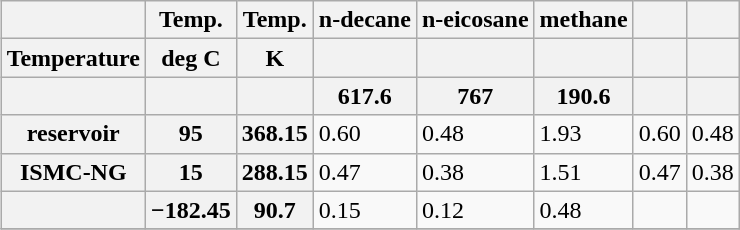<table class="wikitable collapsible collapsed" align="right">
<tr>
<th></th>
<th>Temp.</th>
<th>Temp.</th>
<th>n-decane</th>
<th>n-eicosane</th>
<th>methane</th>
<th></th>
<th></th>
</tr>
<tr>
<th>Temperature</th>
<th>deg C</th>
<th>K</th>
<th></th>
<th></th>
<th></th>
<th></th>
<th></th>
</tr>
<tr>
<th></th>
<th></th>
<th></th>
<th>617.6</th>
<th>767</th>
<th>190.6</th>
<th></th>
<th></th>
</tr>
<tr>
<th>reservoir</th>
<th>95</th>
<th>368.15</th>
<td>0.60</td>
<td>0.48</td>
<td>1.93</td>
<td>0.60</td>
<td>0.48</td>
</tr>
<tr>
<th>ISMC-NG</th>
<th>15</th>
<th>288.15</th>
<td>0.47</td>
<td>0.38</td>
<td>1.51</td>
<td>0.47</td>
<td>0.38</td>
</tr>
<tr>
<th></th>
<th>−182.45</th>
<th>90.7</th>
<td>0.15</td>
<td>0.12</td>
<td>0.48</td>
<td></td>
<td></td>
</tr>
<tr>
</tr>
</table>
